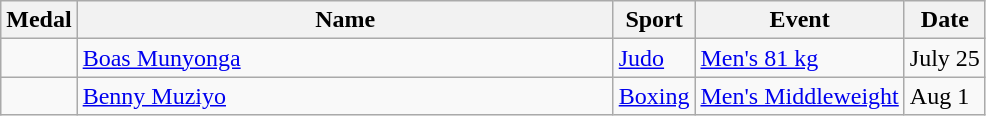<table class="wikitable sortable">
<tr>
<th>Medal</th>
<th width=350px>Name</th>
<th>Sport</th>
<th>Event</th>
<th>Date</th>
</tr>
<tr>
<td></td>
<td><a href='#'>Boas Munyonga</a></td>
<td><a href='#'>Judo</a></td>
<td><a href='#'>Men's 81 kg</a></td>
<td>July 25</td>
</tr>
<tr>
<td></td>
<td><a href='#'>Benny Muziyo</a></td>
<td><a href='#'>Boxing</a></td>
<td><a href='#'>Men's Middleweight</a></td>
<td>Aug 1</td>
</tr>
</table>
